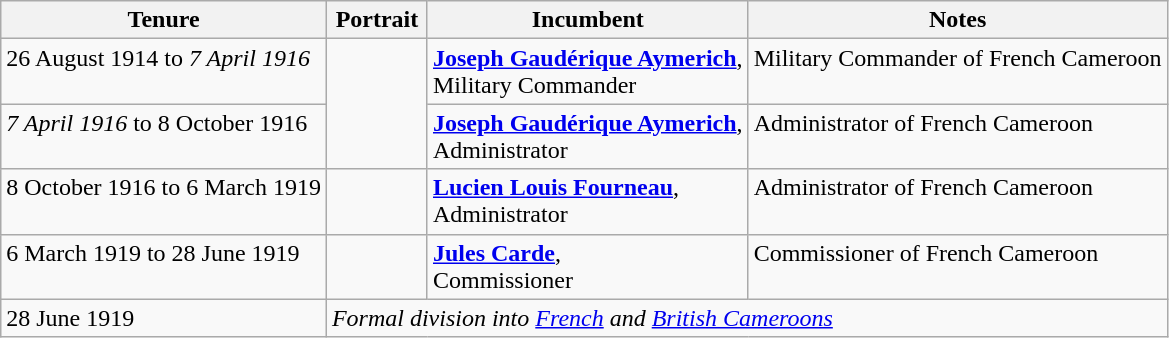<table class="wikitable">
<tr align=left>
<th>Tenure</th>
<th width=60px>Portrait</th>
<th>Incumbent</th>
<th>Notes</th>
</tr>
<tr valign=top>
<td>26 August 1914 to <em>7 April 1916</em></td>
<td rowspan=2></td>
<td><strong><a href='#'>Joseph Gaudérique Aymerich</a></strong>, <br>Military Commander</td>
<td>Military Commander of French Cameroon</td>
</tr>
<tr valign=top>
<td><em>7 April 1916</em> to 8 October 1916</td>
<td><strong><a href='#'>Joseph Gaudérique Aymerich</a></strong>, <br>Administrator</td>
<td>Administrator of French Cameroon</td>
</tr>
<tr valign=top>
<td>8 October 1916 to 6 March 1919</td>
<td></td>
<td><strong><a href='#'>Lucien Louis Fourneau</a></strong>, <br>Administrator</td>
<td>Administrator of French Cameroon</td>
</tr>
<tr valign=top>
<td>6 March 1919 to 28 June 1919</td>
<td></td>
<td><strong><a href='#'>Jules Carde</a></strong>, <br>Commissioner</td>
<td>Commissioner of French Cameroon</td>
</tr>
<tr valign=top>
<td>28 June 1919</td>
<td colspan="4"><em>Formal division into <a href='#'>French</a> and <a href='#'>British Cameroons</a></em></td>
</tr>
</table>
